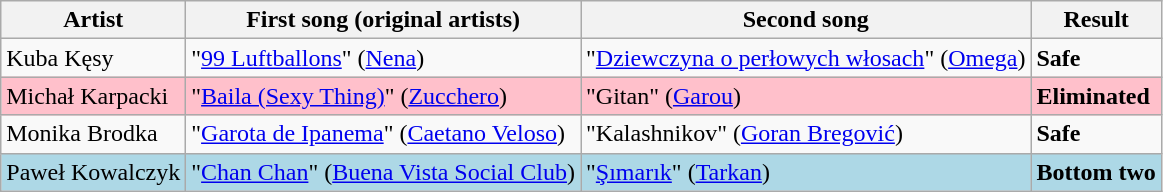<table class=wikitable>
<tr>
<th>Artist</th>
<th>First song (original artists)</th>
<th>Second song</th>
<th>Result</th>
</tr>
<tr>
<td>Kuba Kęsy</td>
<td>"<a href='#'>99 Luftballons</a>" (<a href='#'>Nena</a>)</td>
<td>"<a href='#'>Dziewczyna o perłowych włosach</a>" (<a href='#'>Omega</a>)</td>
<td><strong>Safe</strong></td>
</tr>
<tr style="background:pink;">
<td>Michał Karpacki</td>
<td>"<a href='#'>Baila (Sexy Thing)</a>" (<a href='#'>Zucchero</a>)</td>
<td>"Gitan" (<a href='#'>Garou</a>)</td>
<td><strong>Eliminated</strong></td>
</tr>
<tr>
<td>Monika Brodka</td>
<td>"<a href='#'>Garota de Ipanema</a>" (<a href='#'>Caetano Veloso</a>)</td>
<td>"Kalashnikov" (<a href='#'>Goran Bregović</a>)</td>
<td><strong>Safe</strong></td>
</tr>
<tr style="background:lightblue;">
<td>Paweł Kowalczyk</td>
<td>"<a href='#'>Chan Chan</a>" (<a href='#'>Buena Vista Social Club</a>)</td>
<td>"<a href='#'>Şımarık</a>" (<a href='#'>Tarkan</a>)</td>
<td><strong>Bottom two</strong></td>
</tr>
</table>
